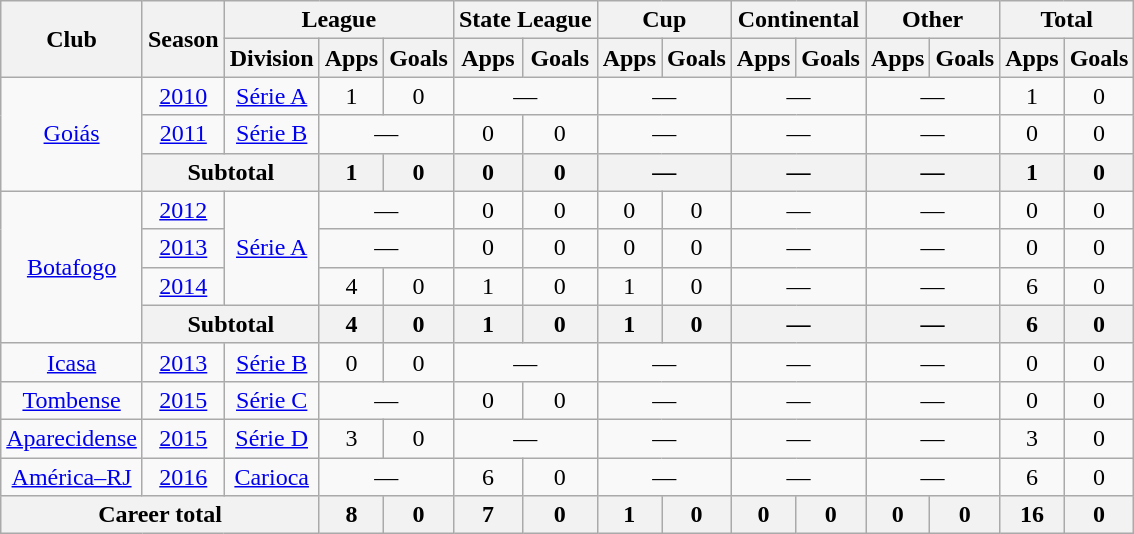<table class="wikitable" style="text-align: center;">
<tr>
<th rowspan="2">Club</th>
<th rowspan="2">Season</th>
<th colspan="3">League</th>
<th colspan="2">State League</th>
<th colspan="2">Cup</th>
<th colspan="2">Continental</th>
<th colspan="2">Other</th>
<th colspan="2">Total</th>
</tr>
<tr>
<th>Division</th>
<th>Apps</th>
<th>Goals</th>
<th>Apps</th>
<th>Goals</th>
<th>Apps</th>
<th>Goals</th>
<th>Apps</th>
<th>Goals</th>
<th>Apps</th>
<th>Goals</th>
<th>Apps</th>
<th>Goals</th>
</tr>
<tr>
<td rowspan=3 align="center"><a href='#'>Goiás</a></td>
<td><a href='#'>2010</a></td>
<td><a href='#'>Série A</a></td>
<td>1</td>
<td>0</td>
<td colspan="2">—</td>
<td colspan="2">—</td>
<td colspan="2">—</td>
<td colspan="2">—</td>
<td>1</td>
<td>0</td>
</tr>
<tr>
<td><a href='#'>2011</a></td>
<td><a href='#'>Série B</a></td>
<td colspan="2">—</td>
<td>0</td>
<td>0</td>
<td colspan="2">—</td>
<td colspan="2">—</td>
<td colspan="2">—</td>
<td>0</td>
<td>0</td>
</tr>
<tr>
<th colspan="2">Subtotal</th>
<th>1</th>
<th>0</th>
<th>0</th>
<th>0</th>
<th colspan="2">—</th>
<th colspan="2">—</th>
<th colspan="2">—</th>
<th>1</th>
<th>0</th>
</tr>
<tr>
<td rowspan=4 align="center"><a href='#'>Botafogo</a></td>
<td><a href='#'>2012</a></td>
<td rowspan=3><a href='#'>Série A</a></td>
<td colspan="2">—</td>
<td>0</td>
<td>0</td>
<td>0</td>
<td>0</td>
<td colspan="2">—</td>
<td colspan="2">—</td>
<td>0</td>
<td>0</td>
</tr>
<tr>
<td><a href='#'>2013</a></td>
<td colspan="2">—</td>
<td>0</td>
<td>0</td>
<td>0</td>
<td>0</td>
<td colspan="2">—</td>
<td colspan="2">—</td>
<td>0</td>
<td>0</td>
</tr>
<tr>
<td><a href='#'>2014</a></td>
<td>4</td>
<td>0</td>
<td>1</td>
<td>0</td>
<td>1</td>
<td>0</td>
<td colspan="2">—</td>
<td colspan="2">—</td>
<td>6</td>
<td>0</td>
</tr>
<tr>
<th colspan="2">Subtotal</th>
<th>4</th>
<th>0</th>
<th>1</th>
<th>0</th>
<th>1</th>
<th>0</th>
<th colspan="2">—</th>
<th colspan="2">—</th>
<th>6</th>
<th>0</th>
</tr>
<tr>
<td align="center"><a href='#'>Icasa</a></td>
<td><a href='#'>2013</a></td>
<td><a href='#'>Série B</a></td>
<td>0</td>
<td>0</td>
<td colspan="2">—</td>
<td colspan="2">—</td>
<td colspan="2">—</td>
<td colspan="2">—</td>
<td>0</td>
<td>0</td>
</tr>
<tr>
<td align="center"><a href='#'>Tombense</a></td>
<td><a href='#'>2015</a></td>
<td><a href='#'>Série C</a></td>
<td colspan="2">—</td>
<td>0</td>
<td>0</td>
<td colspan="2">—</td>
<td colspan="2">—</td>
<td colspan="2">—</td>
<td>0</td>
<td>0</td>
</tr>
<tr>
<td align="center"><a href='#'>Aparecidense</a></td>
<td><a href='#'>2015</a></td>
<td><a href='#'>Série D</a></td>
<td>3</td>
<td>0</td>
<td colspan="2">—</td>
<td colspan="2">—</td>
<td colspan="2">—</td>
<td colspan="2">—</td>
<td>3</td>
<td>0</td>
</tr>
<tr>
<td align="center"><a href='#'>América–RJ</a></td>
<td><a href='#'>2016</a></td>
<td><a href='#'>Carioca</a></td>
<td colspan="2">—</td>
<td>6</td>
<td>0</td>
<td colspan="2">—</td>
<td colspan="2">—</td>
<td colspan="2">—</td>
<td>6</td>
<td>0</td>
</tr>
<tr>
<th colspan="3"><strong>Career total</strong></th>
<th>8</th>
<th>0</th>
<th>7</th>
<th>0</th>
<th>1</th>
<th>0</th>
<th>0</th>
<th>0</th>
<th>0</th>
<th>0</th>
<th>16</th>
<th>0</th>
</tr>
</table>
